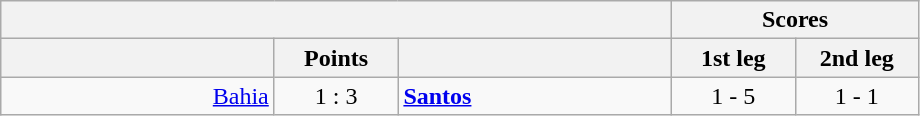<table class="wikitable" style="text-align:center;">
<tr>
<th colspan=3></th>
<th colspan=3>Scores</th>
</tr>
<tr>
<th width="175"></th>
<th width="75">Points</th>
<th width="175"></th>
<th width="75">1st leg</th>
<th width="75">2nd leg</th>
</tr>
<tr>
<td align=right><a href='#'>Bahia</a></td>
<td>1 : 3</td>
<td align=left><strong><a href='#'>Santos</a></strong></td>
<td>1 - 5</td>
<td>1 - 1</td>
</tr>
</table>
